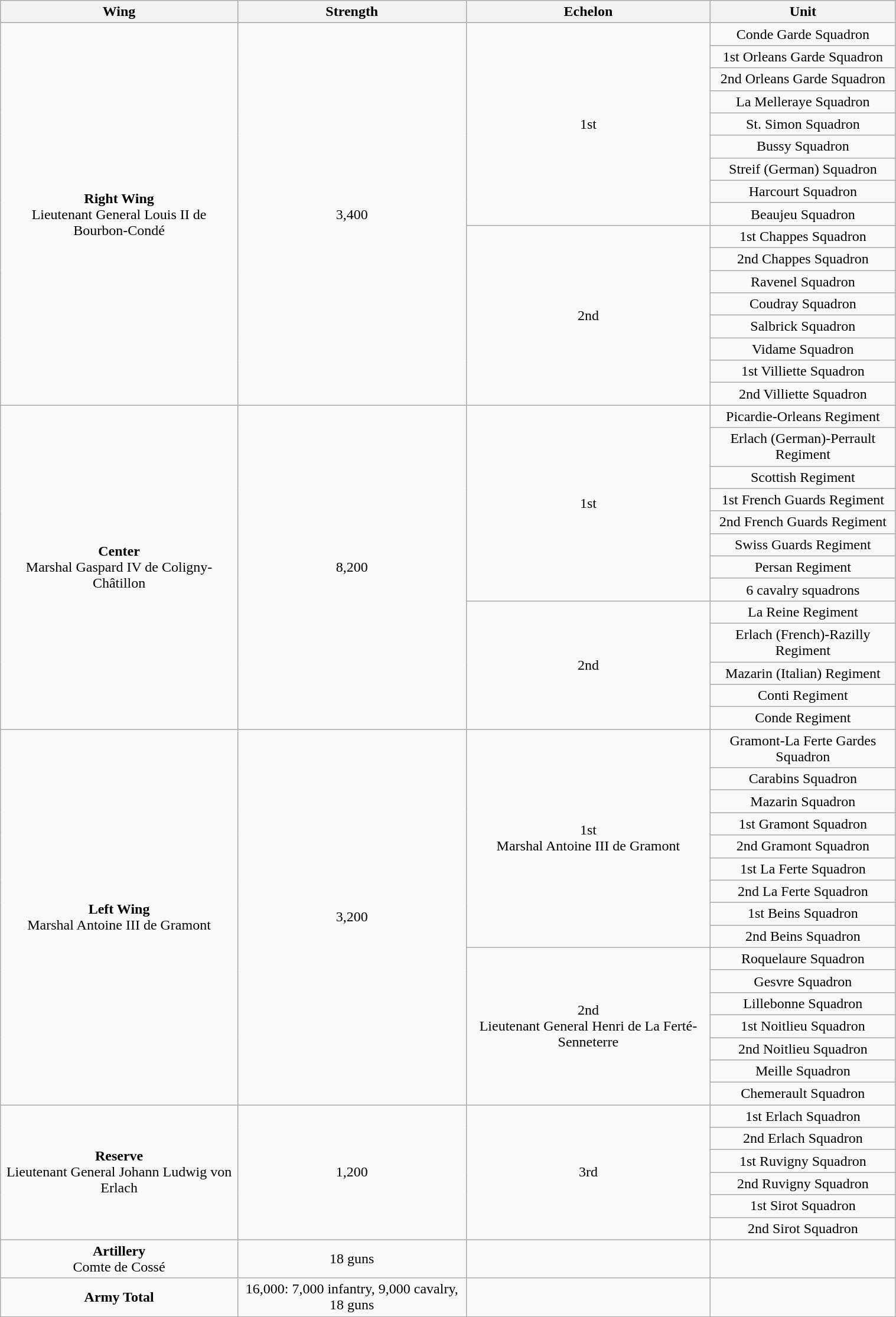<table class="wikitable collapsible collapsed" style="text-align:center; width:80%;">
<tr>
<th>Wing</th>
<th>Strength</th>
<th>Echelon</th>
<th>Unit</th>
</tr>
<tr>
<td ROWSPAN=17><strong>Right Wing</strong><br>Lieutenant General Louis II de Bourbon-Condé</td>
<td ROWSPAN=17>3,400</td>
<td ROWSPAN=9>1st</td>
<td>Conde Garde Squadron</td>
</tr>
<tr>
<td>1st Orleans Garde Squadron</td>
</tr>
<tr>
<td>2nd Orleans Garde Squadron</td>
</tr>
<tr>
<td>La Melleraye Squadron</td>
</tr>
<tr>
<td>St. Simon Squadron</td>
</tr>
<tr>
<td>Bussy Squadron</td>
</tr>
<tr>
<td>Streif (German) Squadron</td>
</tr>
<tr>
<td>Harcourt Squadron</td>
</tr>
<tr>
<td>Beaujeu Squadron</td>
</tr>
<tr>
<td ROWSPAN=8>2nd</td>
<td>1st Chappes Squadron</td>
</tr>
<tr>
<td>2nd Chappes Squadron</td>
</tr>
<tr>
<td>Ravenel Squadron</td>
</tr>
<tr>
<td>Coudray Squadron</td>
</tr>
<tr>
<td>Salbrick Squadron</td>
</tr>
<tr>
<td>Vidame Squadron</td>
</tr>
<tr>
<td>1st Villiette Squadron</td>
</tr>
<tr>
<td>2nd Villiette Squadron</td>
</tr>
<tr>
<td ROWSPAN=13><strong>Center</strong><br>Marshal Gaspard IV de Coligny-Châtillon</td>
<td ROWSPAN=13>8,200</td>
<td ROWSPAN=8>1st</td>
<td>Picardie-Orleans Regiment</td>
</tr>
<tr>
<td>Erlach (German)-Perrault Regiment</td>
</tr>
<tr>
<td>Scottish Regiment</td>
</tr>
<tr>
<td>1st French Guards Regiment</td>
</tr>
<tr>
<td>2nd French Guards Regiment</td>
</tr>
<tr>
<td>Swiss Guards Regiment</td>
</tr>
<tr>
<td>Persan Regiment</td>
</tr>
<tr>
<td>6 cavalry squadrons</td>
</tr>
<tr>
<td ROWSPAN=5>2nd</td>
<td>La Reine Regiment</td>
</tr>
<tr>
<td>Erlach (French)-Razilly Regiment</td>
</tr>
<tr>
<td>Mazarin (Italian) Regiment</td>
</tr>
<tr>
<td>Conti Regiment</td>
</tr>
<tr>
<td>Conde Regiment</td>
</tr>
<tr>
<td ROWSPAN=16><strong>Left Wing</strong><br>Marshal Antoine III de Gramont</td>
<td ROWSPAN=16>3,200</td>
<td ROWSPAN=9>1st<br>Marshal Antoine III de Gramont</td>
<td>Gramont-La Ferte Gardes Squadron</td>
</tr>
<tr>
<td>Carabins Squadron</td>
</tr>
<tr>
<td>Mazarin Squadron</td>
</tr>
<tr>
<td>1st Gramont Squadron</td>
</tr>
<tr>
<td>2nd Gramont Squadron</td>
</tr>
<tr>
<td>1st La Ferte Squadron</td>
</tr>
<tr>
<td>2nd La Ferte Squadron</td>
</tr>
<tr>
<td>1st Beins Squadron</td>
</tr>
<tr>
<td>2nd Beins Squadron</td>
</tr>
<tr>
<td ROWSPAN=7>2nd<br>Lieutenant General Henri de La Ferté-Senneterre</td>
<td>Roquelaure Squadron</td>
</tr>
<tr>
<td>Gesvre Squadron</td>
</tr>
<tr>
<td>Lillebonne Squadron</td>
</tr>
<tr>
<td>1st Noitlieu Squadron</td>
</tr>
<tr>
<td>2nd Noitlieu Squadron</td>
</tr>
<tr>
<td>Meille Squadron</td>
</tr>
<tr>
<td>Chemerault Squadron</td>
</tr>
<tr>
<td ROWSPAN=6><strong>Reserve</strong><br>Lieutenant General Johann Ludwig von Erlach</td>
<td ROWSPAN=6>1,200</td>
<td ROWSPAN=6>3rd</td>
<td>1st Erlach Squadron</td>
</tr>
<tr>
<td>2nd Erlach Squadron</td>
</tr>
<tr>
<td>1st Ruvigny Squadron</td>
</tr>
<tr>
<td>2nd Ruvigny Squadron</td>
</tr>
<tr>
<td>1st Sirot Squadron</td>
</tr>
<tr>
<td>2nd Sirot Squadron</td>
</tr>
<tr>
<td ROWSPAN=1><strong>Artillery</strong><br>Comte de Cossé</td>
<td ROWSPAN=1>18 guns</td>
<td ROWSPAN=1></td>
<td ROWSPAN=1></td>
</tr>
<tr>
<td ROWSPAN=1><strong>Army Total</strong></td>
<td ROWSPAN=1>16,000: 7,000 infantry, 9,000 cavalry, 18 guns</td>
<td ROWSPAN=1></td>
<td ROWSPAN=1></td>
</tr>
<tr>
</tr>
</table>
